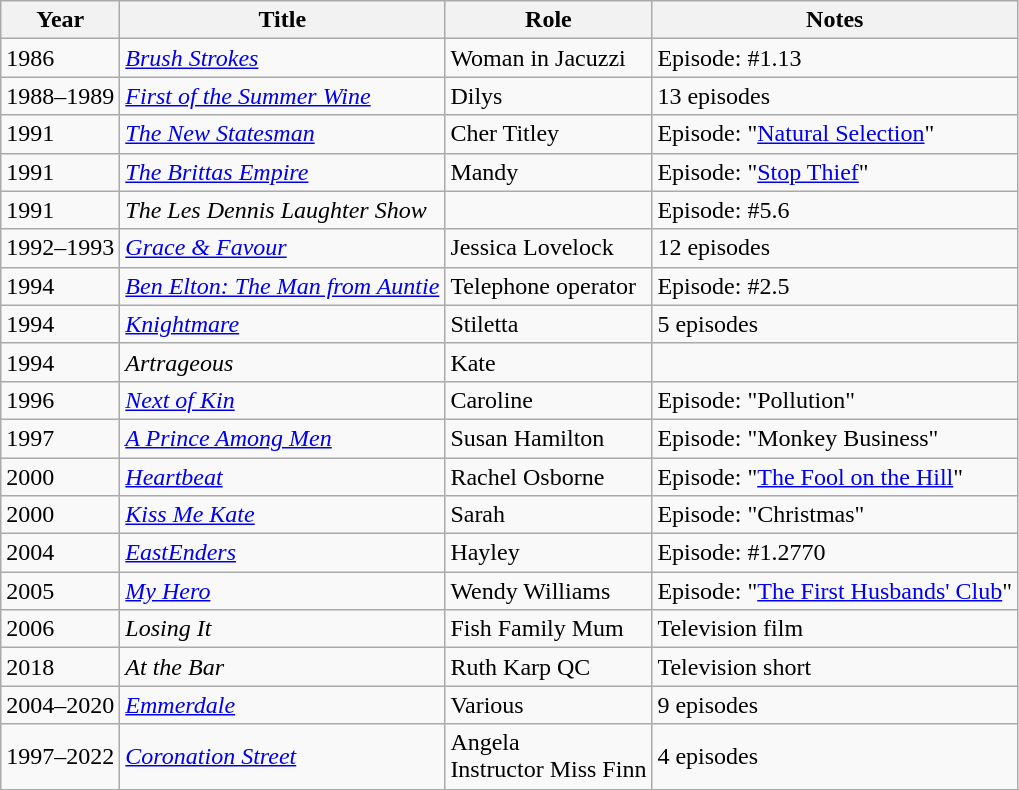<table class="wikitable sortable">
<tr>
<th>Year</th>
<th>Title</th>
<th>Role</th>
<th class="unsortable">Notes</th>
</tr>
<tr>
<td>1986</td>
<td><em><a href='#'>Brush Strokes</a></em></td>
<td>Woman in Jacuzzi</td>
<td>Episode: #1.13</td>
</tr>
<tr>
<td>1988–1989</td>
<td><em><a href='#'>First of the Summer Wine</a></em></td>
<td>Dilys</td>
<td>13 episodes</td>
</tr>
<tr>
<td>1991</td>
<td><em><a href='#'>The New Statesman</a></em></td>
<td>Cher Titley</td>
<td>Episode: "<a href='#'>Natural Selection</a>"</td>
</tr>
<tr>
<td>1991</td>
<td><em><a href='#'>The Brittas Empire</a></em></td>
<td>Mandy</td>
<td>Episode: "<a href='#'>Stop Thief</a>"</td>
</tr>
<tr>
<td>1991</td>
<td><em>The Les Dennis Laughter Show</em></td>
<td></td>
<td>Episode: #5.6</td>
</tr>
<tr>
<td>1992–1993</td>
<td><em><a href='#'>Grace & Favour</a></em></td>
<td>Jessica Lovelock</td>
<td>12 episodes</td>
</tr>
<tr>
<td>1994</td>
<td><em><a href='#'>Ben Elton: The Man from Auntie</a></em></td>
<td>Telephone operator</td>
<td>Episode: #2.5</td>
</tr>
<tr>
<td>1994</td>
<td><em><a href='#'>Knightmare</a></em></td>
<td>Stiletta</td>
<td>5 episodes</td>
</tr>
<tr>
<td>1994</td>
<td><em>Artrageous</em></td>
<td>Kate</td>
<td></td>
</tr>
<tr>
<td>1996</td>
<td><em><a href='#'>Next of Kin</a></em></td>
<td>Caroline</td>
<td>Episode: "Pollution"</td>
</tr>
<tr>
<td>1997</td>
<td><em><a href='#'>A Prince Among Men</a></em></td>
<td>Susan Hamilton</td>
<td>Episode: "Monkey Business"</td>
</tr>
<tr>
<td>2000</td>
<td><em><a href='#'>Heartbeat</a></em></td>
<td>Rachel Osborne</td>
<td>Episode: "<a href='#'>The Fool on the Hill</a>"</td>
</tr>
<tr>
<td>2000</td>
<td><em><a href='#'>Kiss Me Kate</a></em></td>
<td>Sarah</td>
<td>Episode: "Christmas"</td>
</tr>
<tr>
<td>2004</td>
<td><em><a href='#'>EastEnders</a></em></td>
<td>Hayley</td>
<td>Episode: #1.2770</td>
</tr>
<tr>
<td>2005</td>
<td><em><a href='#'>My Hero</a></em></td>
<td>Wendy Williams</td>
<td>Episode: "<a href='#'>The First Husbands' Club</a>"</td>
</tr>
<tr>
<td>2006</td>
<td><em>Losing It</em></td>
<td>Fish Family Mum</td>
<td>Television film</td>
</tr>
<tr>
<td>2018</td>
<td><em>At the Bar</em></td>
<td>Ruth Karp QC</td>
<td>Television short</td>
</tr>
<tr>
<td>2004–2020</td>
<td><em><a href='#'>Emmerdale</a></em></td>
<td>Various</td>
<td>9 episodes</td>
</tr>
<tr>
<td>1997–2022</td>
<td><em><a href='#'>Coronation Street</a></em></td>
<td>Angela<br>Instructor
Miss Finn</td>
<td>4 episodes</td>
</tr>
</table>
